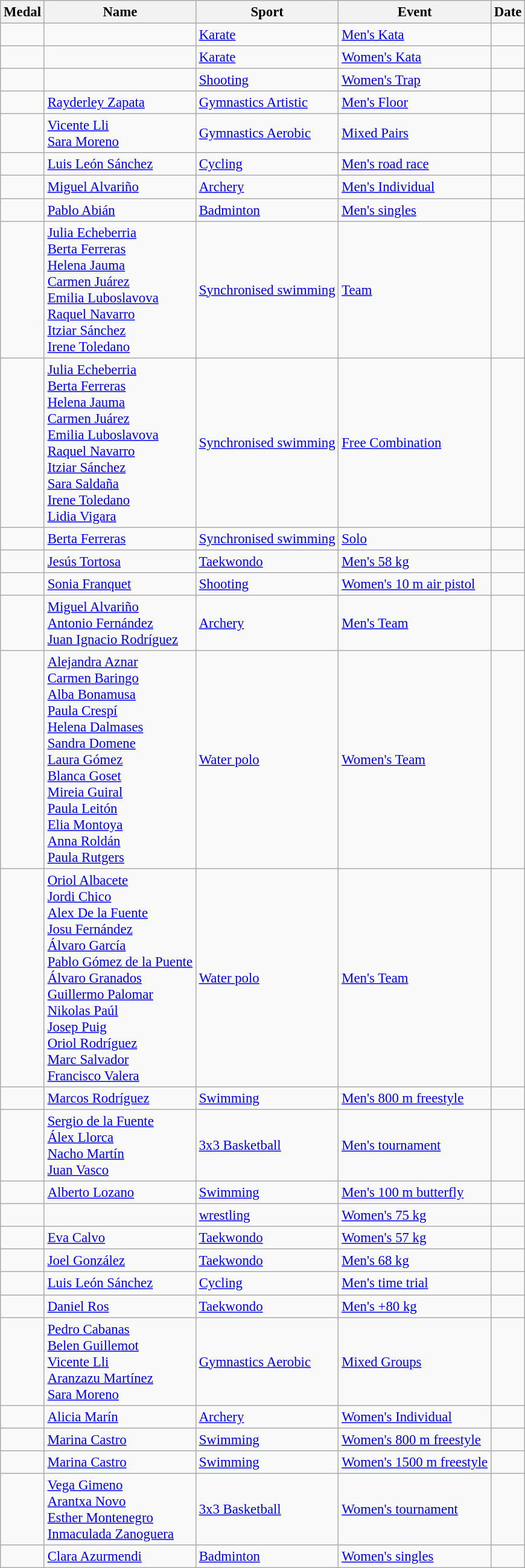<table class="wikitable sortable" style="font-size: 95%">
<tr>
<th>Medal</th>
<th>Name</th>
<th>Sport</th>
<th>Event</th>
<th>Date</th>
</tr>
<tr>
<td></td>
<td></td>
<td><a href='#'>Karate</a></td>
<td><a href='#'>Men's Kata</a></td>
<td></td>
</tr>
<tr>
<td></td>
<td></td>
<td><a href='#'>Karate</a></td>
<td><a href='#'>Women's Kata</a></td>
<td></td>
</tr>
<tr>
<td></td>
<td></td>
<td><a href='#'>Shooting</a></td>
<td><a href='#'>Women's Trap</a></td>
<td></td>
</tr>
<tr>
<td></td>
<td><a href='#'>Rayderley Zapata</a></td>
<td><a href='#'>Gymnastics Artistic</a></td>
<td><a href='#'>Men's Floor</a></td>
<td></td>
</tr>
<tr>
<td></td>
<td><a href='#'>Vicente Lli</a> <br> <a href='#'>Sara Moreno</a></td>
<td><a href='#'>Gymnastics Aerobic</a></td>
<td><a href='#'>Mixed Pairs</a></td>
<td></td>
</tr>
<tr>
<td></td>
<td><a href='#'>Luis León Sánchez</a></td>
<td><a href='#'>Cycling</a></td>
<td><a href='#'>Men's road race</a></td>
<td></td>
</tr>
<tr>
<td></td>
<td><a href='#'>Miguel Alvariño</a></td>
<td><a href='#'>Archery</a></td>
<td><a href='#'>Men's Individual</a></td>
<td></td>
</tr>
<tr>
<td></td>
<td><a href='#'>Pablo Abián</a></td>
<td><a href='#'>Badminton</a></td>
<td><a href='#'>Men's singles</a></td>
<td></td>
</tr>
<tr>
<td></td>
<td><a href='#'>Julia Echeberria</a> <br> <a href='#'>Berta Ferreras</a> <br> <a href='#'>Helena Jauma</a> <br> <a href='#'>Carmen Juárez</a> <br> <a href='#'>Emilia Luboslavova</a> <br> <a href='#'>Raquel Navarro</a> <br> <a href='#'>Itziar Sánchez</a> <br>  <a href='#'>Irene Toledano</a></td>
<td><a href='#'>Synchronised swimming</a></td>
<td><a href='#'>Team</a></td>
<td></td>
</tr>
<tr>
<td></td>
<td><a href='#'>Julia Echeberria</a> <br> <a href='#'>Berta Ferreras</a> <br> <a href='#'>Helena Jauma</a> <br> <a href='#'>Carmen Juárez</a> <br> <a href='#'>Emilia Luboslavova</a> <br> <a href='#'>Raquel Navarro</a> <br> <a href='#'>Itziar Sánchez</a> <br> <a href='#'>Sara Saldaña</a> <br>  <a href='#'>Irene Toledano</a> <br> <a href='#'>Lidia Vigara</a></td>
<td><a href='#'>Synchronised swimming</a></td>
<td><a href='#'>Free Combination</a></td>
<td></td>
</tr>
<tr>
<td></td>
<td><a href='#'>Berta Ferreras</a></td>
<td><a href='#'>Synchronised swimming</a></td>
<td><a href='#'>Solo</a></td>
<td></td>
</tr>
<tr>
<td></td>
<td><a href='#'>Jesús Tortosa</a></td>
<td><a href='#'>Taekwondo</a></td>
<td><a href='#'>Men's 58 kg</a></td>
<td></td>
</tr>
<tr>
<td></td>
<td><a href='#'>Sonia Franquet</a></td>
<td><a href='#'>Shooting</a></td>
<td><a href='#'>Women's 10 m air pistol</a></td>
<td></td>
</tr>
<tr>
<td></td>
<td><a href='#'>Miguel Alvariño</a> <br> <a href='#'>Antonio Fernández</a> <br> <a href='#'>Juan Ignacio Rodríguez</a></td>
<td><a href='#'>Archery</a></td>
<td><a href='#'>Men's Team</a></td>
<td></td>
</tr>
<tr>
<td></td>
<td><a href='#'>Alejandra Aznar</a> <br> <a href='#'>Carmen Baringo</a> <br> <a href='#'>Alba Bonamusa</a> <br> <a href='#'>Paula Crespí</a> <br> <a href='#'>Helena Dalmases</a> <br> <a href='#'>Sandra Domene</a> <br> <a href='#'>Laura Gómez</a> <br> <a href='#'>Blanca Goset</a> <br> <a href='#'>Mireia Guiral</a> <br> <a href='#'>Paula Leitón</a> <br> <a href='#'>Elia Montoya</a> <br> <a href='#'>Anna Roldán</a> <br> <a href='#'>Paula Rutgers</a></td>
<td><a href='#'>Water polo</a></td>
<td><a href='#'>Women's Team</a></td>
<td></td>
</tr>
<tr>
<td></td>
<td><a href='#'>Oriol Albacete</a> <br> <a href='#'>Jordi Chico</a> <br> <a href='#'>Alex De la Fuente</a> <br> <a href='#'>Josu Fernández</a> <br> <a href='#'>Álvaro García</a> <br> <a href='#'>Pablo Gómez de la Puente</a> <br> <a href='#'>Álvaro Granados</a> <br> <a href='#'>Guillermo Palomar</a> <br> <a href='#'>Nikolas Paúl</a> <br> <a href='#'>Josep Puig</a> <br> <a href='#'>Oriol Rodríguez</a> <br> <a href='#'>Marc Salvador</a> <br> <a href='#'>Francisco Valera</a></td>
<td><a href='#'>Water polo</a></td>
<td><a href='#'>Men's Team</a></td>
<td></td>
</tr>
<tr>
<td></td>
<td><a href='#'>Marcos Rodríguez</a></td>
<td><a href='#'>Swimming</a></td>
<td><a href='#'>Men's 800 m freestyle</a></td>
<td></td>
</tr>
<tr>
<td></td>
<td><a href='#'>Sergio de la Fuente</a> <br> <a href='#'>Álex Llorca</a> <br> <a href='#'>Nacho Martín</a> <br> <a href='#'>Juan Vasco</a></td>
<td><a href='#'>3x3 Basketball</a></td>
<td><a href='#'>Men's tournament</a></td>
<td></td>
</tr>
<tr>
<td></td>
<td><a href='#'>Alberto Lozano</a></td>
<td><a href='#'>Swimming</a></td>
<td><a href='#'>Men's 100 m butterfly</a></td>
<td></td>
</tr>
<tr>
<td></td>
<td></td>
<td><a href='#'>wrestling</a></td>
<td><a href='#'>Women's 75 kg</a></td>
<td></td>
</tr>
<tr>
<td></td>
<td><a href='#'>Eva Calvo</a></td>
<td><a href='#'>Taekwondo</a></td>
<td><a href='#'>Women's 57 kg</a></td>
<td></td>
</tr>
<tr>
<td></td>
<td><a href='#'>Joel González</a></td>
<td><a href='#'>Taekwondo</a></td>
<td><a href='#'>Men's 68 kg</a></td>
<td></td>
</tr>
<tr>
<td></td>
<td><a href='#'>Luis León Sánchez</a></td>
<td><a href='#'>Cycling</a></td>
<td><a href='#'>Men's time trial</a></td>
<td></td>
</tr>
<tr>
<td></td>
<td><a href='#'>Daniel Ros</a></td>
<td><a href='#'>Taekwondo</a></td>
<td><a href='#'>Men's +80 kg</a></td>
<td></td>
</tr>
<tr>
<td></td>
<td><a href='#'>Pedro Cabanas</a> <br> <a href='#'>Belen Guillemot</a> <br> <a href='#'>Vicente Lli</a> <br> <a href='#'>Aranzazu Martínez</a> <br> <a href='#'>Sara Moreno</a></td>
<td><a href='#'>Gymnastics Aerobic</a></td>
<td><a href='#'>Mixed Groups</a></td>
<td></td>
</tr>
<tr>
<td></td>
<td><a href='#'>Alicia Marín</a></td>
<td><a href='#'>Archery</a></td>
<td><a href='#'>Women's Individual</a></td>
<td></td>
</tr>
<tr>
<td></td>
<td><a href='#'>Marina Castro</a></td>
<td><a href='#'>Swimming</a></td>
<td><a href='#'>Women's 800 m freestyle</a></td>
<td></td>
</tr>
<tr>
<td></td>
<td><a href='#'>Marina Castro</a></td>
<td><a href='#'>Swimming</a></td>
<td><a href='#'>Women's 1500 m freestyle</a></td>
<td></td>
</tr>
<tr>
<td></td>
<td><a href='#'>Vega Gimeno</a> <br> <a href='#'>Arantxa Novo</a> <br> <a href='#'>Esther Montenegro</a> <br> <a href='#'>Inmaculada Zanoguera</a></td>
<td><a href='#'>3x3 Basketball</a></td>
<td><a href='#'>Women's tournament</a></td>
<td></td>
</tr>
<tr>
<td></td>
<td><a href='#'>Clara Azurmendi</a></td>
<td><a href='#'>Badminton</a></td>
<td><a href='#'>Women's singles</a></td>
<td></td>
</tr>
</table>
